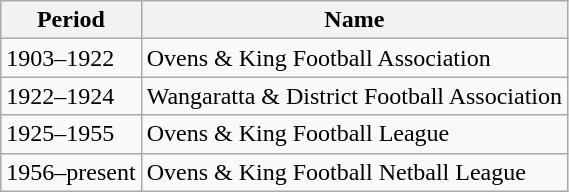<table class= wikitable>
<tr>
<th>Period</th>
<th>Name</th>
</tr>
<tr>
<td>1903–1922</td>
<td>Ovens & King Football Association</td>
</tr>
<tr>
<td>1922–1924</td>
<td>Wangaratta & District Football Association</td>
</tr>
<tr>
<td>1925–1955</td>
<td>Ovens & King Football League</td>
</tr>
<tr>
<td>1956–present</td>
<td>Ovens & King Football Netball League</td>
</tr>
</table>
